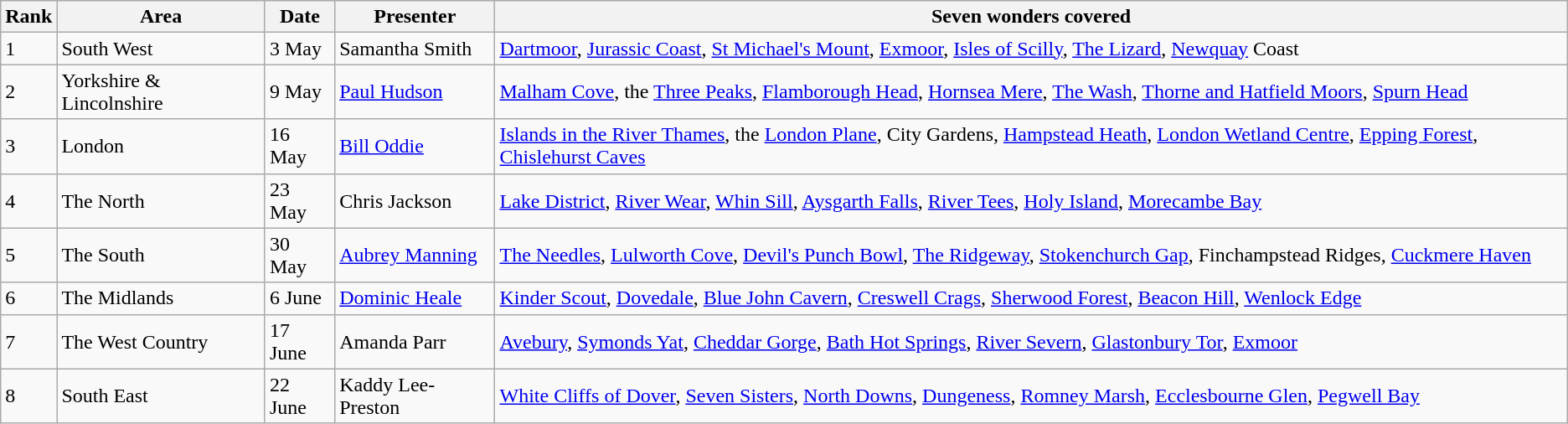<table class="wikitable">
<tr>
<th>Rank</th>
<th>Area</th>
<th>Date</th>
<th>Presenter</th>
<th>Seven wonders covered</th>
</tr>
<tr>
<td>1</td>
<td>South West</td>
<td>3 May</td>
<td>Samantha Smith</td>
<td><a href='#'>Dartmoor</a>, <a href='#'>Jurassic Coast</a>, <a href='#'>St Michael's Mount</a>, <a href='#'>Exmoor</a>, <a href='#'>Isles of Scilly</a>, <a href='#'>The Lizard</a>, <a href='#'>Newquay</a> Coast</td>
</tr>
<tr>
<td>2</td>
<td>Yorkshire & Lincolnshire</td>
<td>9 May</td>
<td><a href='#'>Paul Hudson</a></td>
<td><a href='#'>Malham Cove</a>, the <a href='#'>Three Peaks</a>, <a href='#'>Flamborough Head</a>, <a href='#'>Hornsea Mere</a>, <a href='#'>The Wash</a>, <a href='#'>Thorne and Hatfield Moors</a>, <a href='#'>Spurn Head</a></td>
</tr>
<tr>
<td>3</td>
<td>London</td>
<td>16 May</td>
<td><a href='#'>Bill Oddie</a></td>
<td><a href='#'>Islands in the River Thames</a>, the <a href='#'>London Plane</a>, City Gardens, <a href='#'>Hampstead Heath</a>, <a href='#'>London Wetland Centre</a>, <a href='#'>Epping Forest</a>, <a href='#'>Chislehurst Caves</a></td>
</tr>
<tr>
<td>4</td>
<td>The North</td>
<td>23 May</td>
<td>Chris Jackson</td>
<td><a href='#'>Lake District</a>, <a href='#'>River Wear</a>, <a href='#'>Whin Sill</a>, <a href='#'>Aysgarth Falls</a>, <a href='#'>River Tees</a>, <a href='#'>Holy Island</a>, <a href='#'>Morecambe Bay</a></td>
</tr>
<tr>
<td>5</td>
<td>The South</td>
<td>30 May</td>
<td><a href='#'>Aubrey Manning</a></td>
<td><a href='#'>The Needles</a>, <a href='#'>Lulworth Cove</a>, <a href='#'>Devil's Punch Bowl</a>, <a href='#'>The Ridgeway</a>, <a href='#'>Stokenchurch Gap</a>, Finchampstead Ridges, <a href='#'>Cuckmere Haven</a></td>
</tr>
<tr>
<td>6</td>
<td>The Midlands</td>
<td>6 June</td>
<td><a href='#'>Dominic Heale</a></td>
<td><a href='#'>Kinder Scout</a>, <a href='#'>Dovedale</a>, <a href='#'>Blue John Cavern</a>, <a href='#'>Creswell Crags</a>, <a href='#'>Sherwood Forest</a>, <a href='#'>Beacon Hill</a>, <a href='#'>Wenlock Edge</a></td>
</tr>
<tr>
<td>7</td>
<td>The West Country</td>
<td>17 June</td>
<td>Amanda Parr</td>
<td><a href='#'>Avebury</a>, <a href='#'>Symonds Yat</a>, <a href='#'>Cheddar Gorge</a>, <a href='#'>Bath Hot Springs</a>, <a href='#'>River Severn</a>, <a href='#'>Glastonbury Tor</a>, <a href='#'>Exmoor</a></td>
</tr>
<tr>
<td>8</td>
<td>South East</td>
<td>22 June</td>
<td>Kaddy Lee-Preston</td>
<td><a href='#'>White Cliffs of Dover</a>, <a href='#'>Seven Sisters</a>, <a href='#'>North Downs</a>, <a href='#'>Dungeness</a>, <a href='#'>Romney Marsh</a>, <a href='#'>Ecclesbourne Glen</a>, <a href='#'>Pegwell Bay</a></td>
</tr>
</table>
